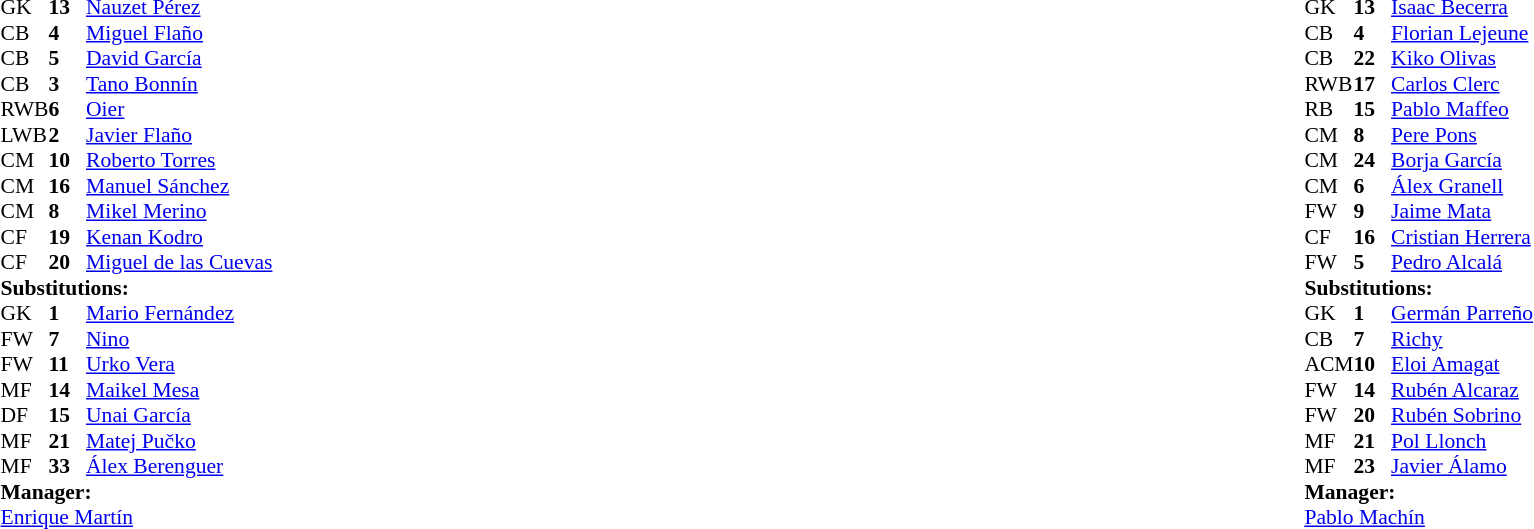<table width="100%">
<tr>
<td valign="top" width="50%"><br><table style="font-size: 90%" cellspacing="0" cellpadding="0">
<tr>
<th width="25"></th>
<th width="25"></th>
</tr>
<tr>
<td>GK</td>
<td><strong>13</strong></td>
<td> <a href='#'>Nauzet Pérez</a></td>
<td></td>
</tr>
<tr>
<td>CB</td>
<td><strong>4</strong></td>
<td> <a href='#'>Miguel Flaño</a></td>
<td></td>
<td></td>
</tr>
<tr>
<td>CB</td>
<td><strong>5</strong></td>
<td> <a href='#'>David García</a></td>
<td></td>
<td></td>
</tr>
<tr>
<td>CB</td>
<td><strong>3</strong></td>
<td> <a href='#'>Tano Bonnín</a></td>
</tr>
<tr>
<td>RWB</td>
<td><strong>6</strong></td>
<td> <a href='#'>Oier</a></td>
</tr>
<tr>
<td>LWB</td>
<td><strong>2</strong></td>
<td> <a href='#'>Javier Flaño</a></td>
</tr>
<tr>
<td>CM</td>
<td><strong>10</strong></td>
<td> <a href='#'>Roberto Torres</a></td>
<td></td>
<td></td>
</tr>
<tr>
<td>CM</td>
<td><strong>16</strong></td>
<td> <a href='#'>Manuel Sánchez</a></td>
</tr>
<tr>
<td>CM</td>
<td><strong>8</strong></td>
<td> <a href='#'>Mikel Merino</a></td>
</tr>
<tr>
<td>CF</td>
<td><strong>19</strong></td>
<td> <a href='#'>Kenan Kodro</a></td>
<td></td>
<td></td>
</tr>
<tr>
<td>CF</td>
<td><strong>20</strong></td>
<td> <a href='#'>Miguel de las Cuevas</a></td>
<td></td>
<td></td>
</tr>
<tr>
<td colspan=3><strong>Substitutions:</strong></td>
</tr>
<tr>
</tr>
<tr>
<td>GK</td>
<td><strong>1</strong></td>
<td> <a href='#'>Mario Fernández</a></td>
</tr>
<tr>
<td>FW</td>
<td><strong>7</strong></td>
<td> <a href='#'>Nino</a></td>
<td></td>
<td></td>
</tr>
<tr>
<td>FW</td>
<td><strong>11</strong></td>
<td> <a href='#'>Urko Vera</a></td>
</tr>
<tr>
<td>MF</td>
<td><strong>14</strong></td>
<td> <a href='#'>Maikel Mesa</a></td>
<td></td>
<td></td>
</tr>
<tr>
<td>DF</td>
<td><strong>15</strong></td>
<td> <a href='#'>Unai García</a></td>
</tr>
<tr>
<td>MF</td>
<td><strong>21</strong></td>
<td> <a href='#'>Matej Pučko</a></td>
<td></td>
<td></td>
</tr>
<tr>
<td>MF</td>
<td><strong>33</strong></td>
<td> <a href='#'>Álex Berenguer</a></td>
</tr>
<tr>
<td colspan=3><strong>Manager:</strong></td>
</tr>
<tr>
<td colspan=3> <a href='#'>Enrique Martín</a></td>
</tr>
</table>
</td>
<td valign="top"></td>
<td valign="top" width="50%"><br><table style="font-size: 90%" cellspacing="0" cellpadding="0" align="center">
<tr>
<th width=25></th>
<th width=25></th>
</tr>
<tr>
<td>GK</td>
<td><strong>13</strong></td>
<td> <a href='#'>Isaac Becerra</a></td>
</tr>
<tr>
<td>CB</td>
<td><strong>4</strong></td>
<td> <a href='#'>Florian Lejeune</a></td>
</tr>
<tr>
<td>CB</td>
<td><strong>22</strong></td>
<td> <a href='#'>Kiko Olivas</a></td>
</tr>
<tr>
<td>RWB</td>
<td><strong>17</strong></td>
<td> <a href='#'>Carlos Clerc</a></td>
</tr>
<tr>
<td>RB</td>
<td><strong>15</strong></td>
<td> <a href='#'>Pablo Maffeo</a></td>
</tr>
<tr>
<td>CM</td>
<td><strong>8</strong></td>
<td> <a href='#'>Pere Pons</a></td>
</tr>
<tr>
<td>CM</td>
<td><strong>24</strong></td>
<td> <a href='#'>Borja García</a></td>
<td></td>
<td></td>
</tr>
<tr>
<td>CM</td>
<td><strong>6</strong></td>
<td> <a href='#'>Álex Granell</a></td>
</tr>
<tr>
<td>FW</td>
<td><strong>9</strong></td>
<td> <a href='#'>Jaime Mata</a></td>
<td></td>
<td></td>
</tr>
<tr>
<td>CF</td>
<td><strong>16</strong></td>
<td> <a href='#'>Cristian Herrera</a></td>
<td></td>
<td></td>
</tr>
<tr>
<td>FW</td>
<td><strong>5</strong></td>
<td> <a href='#'>Pedro Alcalá</a></td>
</tr>
<tr>
<td colspan=3><strong>Substitutions:</strong></td>
</tr>
<tr>
<td>GK</td>
<td><strong>1</strong></td>
<td> <a href='#'>Germán Parreño</a></td>
</tr>
<tr>
<td>CB</td>
<td><strong>7</strong></td>
<td> <a href='#'>Richy</a></td>
<td></td>
<td></td>
</tr>
<tr>
<td>ACM</td>
<td><strong>10</strong></td>
<td> <a href='#'>Eloi Amagat</a></td>
</tr>
<tr>
<td>FW</td>
<td><strong>14</strong></td>
<td> <a href='#'>Rubén Alcaraz</a></td>
<td></td>
<td></td>
</tr>
<tr>
<td>FW</td>
<td><strong>20</strong></td>
<td> <a href='#'>Rubén Sobrino</a></td>
<td></td>
<td></td>
</tr>
<tr>
<td>MF</td>
<td><strong>21</strong></td>
<td> <a href='#'>Pol Llonch</a></td>
</tr>
<tr>
<td>MF</td>
<td><strong>23</strong></td>
<td> <a href='#'>Javier Álamo</a></td>
</tr>
<tr>
<td colspan=3><strong>Manager:</strong></td>
</tr>
<tr>
<td colspan=3> <a href='#'>Pablo Machín</a></td>
</tr>
</table>
</td>
</tr>
</table>
